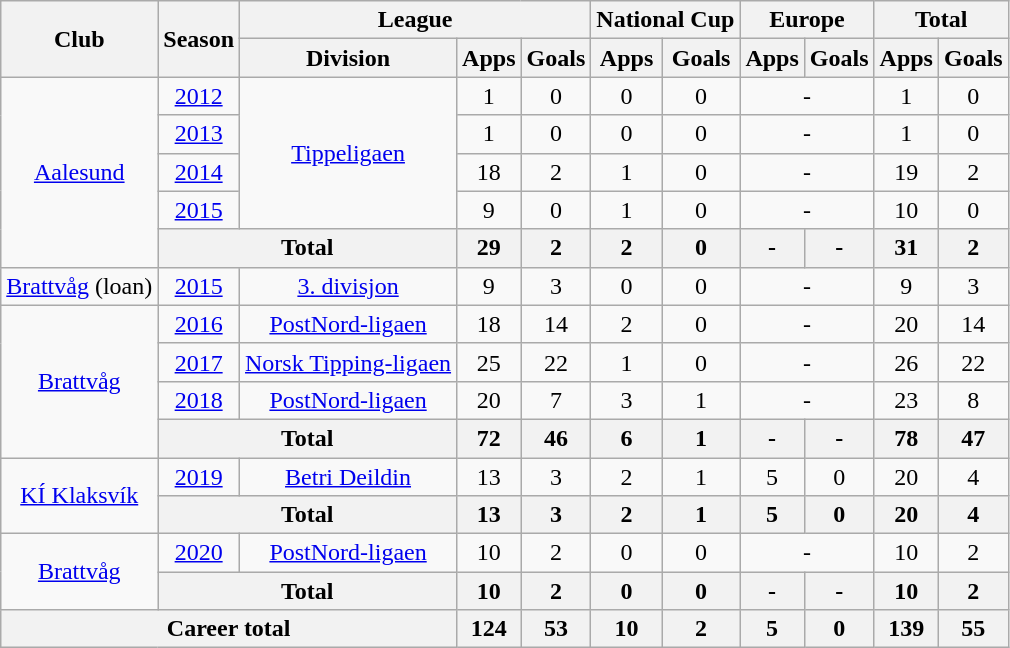<table class="wikitable" style="text-align: center;">
<tr>
<th rowspan="2">Club</th>
<th rowspan="2">Season</th>
<th colspan="3">League</th>
<th colspan="2">National Cup</th>
<th colspan="2">Europe</th>
<th colspan="2">Total</th>
</tr>
<tr>
<th>Division</th>
<th>Apps</th>
<th>Goals</th>
<th>Apps</th>
<th>Goals</th>
<th>Apps</th>
<th>Goals</th>
<th>Apps</th>
<th>Goals</th>
</tr>
<tr>
<td rowspan="5"><a href='#'>Aalesund</a></td>
<td><a href='#'>2012</a></td>
<td rowspan="4"><a href='#'>Tippeligaen</a></td>
<td>1</td>
<td>0</td>
<td>0</td>
<td>0</td>
<td colspan="2">-</td>
<td>1</td>
<td>0</td>
</tr>
<tr>
<td><a href='#'>2013</a></td>
<td>1</td>
<td>0</td>
<td>0</td>
<td>0</td>
<td colspan="2">-</td>
<td>1</td>
<td>0</td>
</tr>
<tr>
<td><a href='#'>2014</a></td>
<td>18</td>
<td>2</td>
<td>1</td>
<td>0</td>
<td colspan="2">-</td>
<td>19</td>
<td>2</td>
</tr>
<tr>
<td><a href='#'>2015</a></td>
<td>9</td>
<td>0</td>
<td>1</td>
<td>0</td>
<td colspan="2">-</td>
<td>10</td>
<td>0</td>
</tr>
<tr>
<th colspan="2">Total</th>
<th>29</th>
<th>2</th>
<th>2</th>
<th>0</th>
<th>-</th>
<th>-</th>
<th>31</th>
<th>2</th>
</tr>
<tr>
<td rowspan="1"><a href='#'>Brattvåg</a> (loan)</td>
<td><a href='#'>2015</a></td>
<td rowspan="1"><a href='#'>3. divisjon</a></td>
<td>9</td>
<td>3</td>
<td>0</td>
<td>0</td>
<td colspan="2">-</td>
<td>9</td>
<td>3</td>
</tr>
<tr>
<td rowspan="4"><a href='#'>Brattvåg</a></td>
<td><a href='#'>2016</a></td>
<td rowspan="1"><a href='#'>PostNord-ligaen</a></td>
<td>18</td>
<td>14</td>
<td>2</td>
<td>0</td>
<td colspan="2">-</td>
<td>20</td>
<td>14</td>
</tr>
<tr>
<td><a href='#'>2017</a></td>
<td rowspan="1"><a href='#'>Norsk Tipping-ligaen</a></td>
<td>25</td>
<td>22</td>
<td>1</td>
<td>0</td>
<td colspan="2">-</td>
<td>26</td>
<td>22</td>
</tr>
<tr>
<td><a href='#'>2018</a></td>
<td rowspan="1"><a href='#'>PostNord-ligaen</a></td>
<td>20</td>
<td>7</td>
<td>3</td>
<td>1</td>
<td colspan="2">-</td>
<td>23</td>
<td>8</td>
</tr>
<tr>
<th colspan="2">Total</th>
<th>72</th>
<th>46</th>
<th>6</th>
<th>1</th>
<th>-</th>
<th>-</th>
<th>78</th>
<th>47</th>
</tr>
<tr>
<td rowspan="2"><a href='#'>KÍ Klaksvík</a></td>
<td><a href='#'>2019</a></td>
<td rowspan="1"><a href='#'>Betri Deildin</a></td>
<td>13</td>
<td>3</td>
<td>2</td>
<td>1</td>
<td>5</td>
<td>0</td>
<td>20</td>
<td>4</td>
</tr>
<tr>
<th colspan="2">Total</th>
<th>13</th>
<th>3</th>
<th>2</th>
<th>1</th>
<th>5</th>
<th>0</th>
<th>20</th>
<th>4</th>
</tr>
<tr>
<td rowspan="2"><a href='#'>Brattvåg</a></td>
<td><a href='#'>2020</a></td>
<td rowspan="1"><a href='#'>PostNord-ligaen</a></td>
<td>10</td>
<td>2</td>
<td>0</td>
<td>0</td>
<td colspan="2">-</td>
<td>10</td>
<td>2</td>
</tr>
<tr>
<th colspan="2">Total</th>
<th>10</th>
<th>2</th>
<th>0</th>
<th>0</th>
<th>-</th>
<th>-</th>
<th>10</th>
<th>2</th>
</tr>
<tr>
<th colspan="3">Career total</th>
<th>124</th>
<th>53</th>
<th>10</th>
<th>2</th>
<th>5</th>
<th>0</th>
<th>139</th>
<th>55</th>
</tr>
</table>
